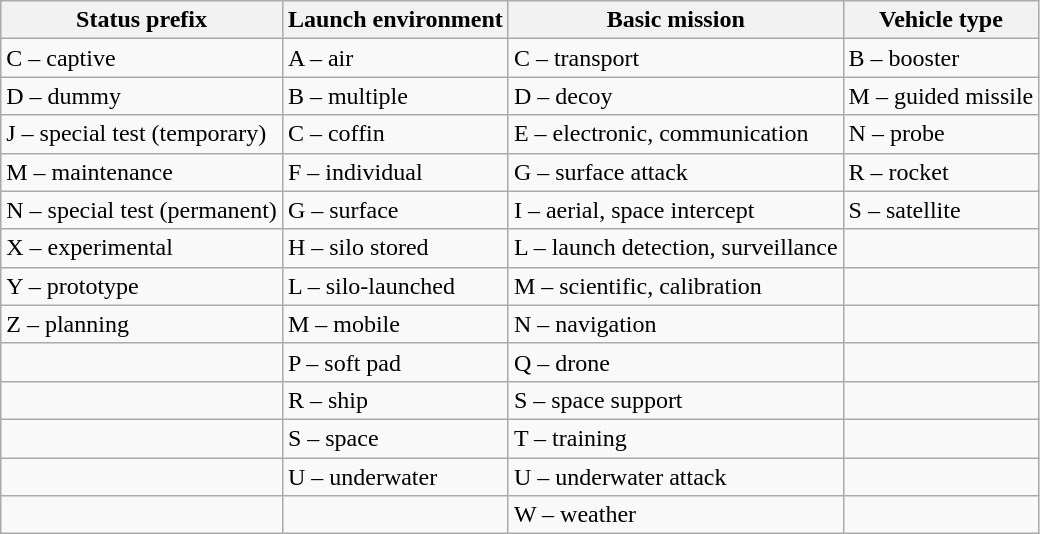<table class="wikitable">
<tr>
<th>Status prefix</th>
<th>Launch environment</th>
<th>Basic mission</th>
<th>Vehicle type</th>
</tr>
<tr>
<td>C – captive</td>
<td>A – air</td>
<td>C – transport</td>
<td>B – booster</td>
</tr>
<tr>
<td>D – dummy</td>
<td>B – multiple</td>
<td>D – decoy</td>
<td>M – guided missile</td>
</tr>
<tr>
<td>J – special test (temporary)</td>
<td>C – coffin</td>
<td>E – electronic, communication</td>
<td>N – probe</td>
</tr>
<tr>
<td>M – maintenance</td>
<td>F – individual</td>
<td>G – surface attack</td>
<td>R – rocket</td>
</tr>
<tr>
<td>N – special test (permanent)</td>
<td>G – surface</td>
<td>I – aerial, space intercept</td>
<td>S – satellite</td>
</tr>
<tr>
<td>X – experimental</td>
<td>H – silo stored</td>
<td>L – launch detection, surveillance</td>
<td></td>
</tr>
<tr>
<td>Y – prototype</td>
<td>L – silo-launched</td>
<td>M – scientific, calibration</td>
<td></td>
</tr>
<tr>
<td>Z – planning</td>
<td>M – mobile</td>
<td>N – navigation</td>
<td></td>
</tr>
<tr>
<td></td>
<td>P – soft pad</td>
<td>Q – drone</td>
<td></td>
</tr>
<tr>
<td></td>
<td>R – ship</td>
<td>S – space support</td>
<td></td>
</tr>
<tr>
<td></td>
<td>S – space</td>
<td>T – training</td>
<td></td>
</tr>
<tr>
<td></td>
<td>U – underwater</td>
<td>U – underwater attack</td>
<td></td>
</tr>
<tr>
<td></td>
<td></td>
<td>W – weather</td>
<td></td>
</tr>
</table>
